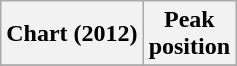<table class="wikitable plainrowheaders">
<tr>
<th scope="col">Chart (2012)</th>
<th scope="col">Peak<br>position</th>
</tr>
<tr>
</tr>
</table>
